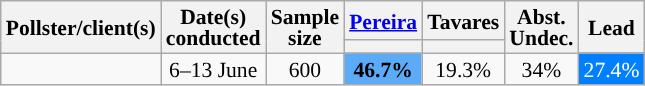<table class="wikitable" style="text-align:center;font-size:90%;line-height:14px;">
<tr>
<th rowspan="2">Pollster/client(s)</th>
<th rowspan="2">Date(s)<br>conducted</th>
<th rowspan="2">Sample<br>size</th>
<th><a href='#'>Pereira</a><br></th>
<th>Tavares<br></th>
<th rowspan="2">Abst.<br>Undec.</th>
<th rowspan="2">Lead</th>
</tr>
<tr>
<th class="sortable" data-sort-type="number" style="background:"></th>
<th class="sortable" data-sort-type="number" style="background:"></th>
</tr>
<tr>
<td></td>
<td>6–13 June</td>
<td>600</td>
<td style="background:#5cabf9;"><strong>46.7%</strong></td>
<td>19.3%</td>
<td>34%</td>
<td style="background:#0080FF; color:#FFFFFF";">27.4%</td>
</tr>
</table>
